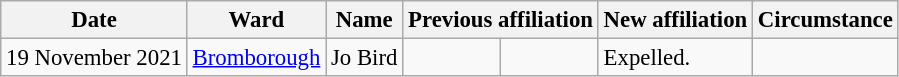<table class="wikitable" style="font-size: 95%;">
<tr>
<th>Date</th>
<th>Ward</th>
<th>Name</th>
<th colspan="2">Previous affiliation</th>
<th colspan="2">New affiliation</th>
<th>Circumstance</th>
</tr>
<tr>
<td>19 November 2021</td>
<td><a href='#'>Bromborough</a></td>
<td>Jo Bird</td>
<td></td>
<td></td>
<td>Expelled.</td>
</tr>
</table>
